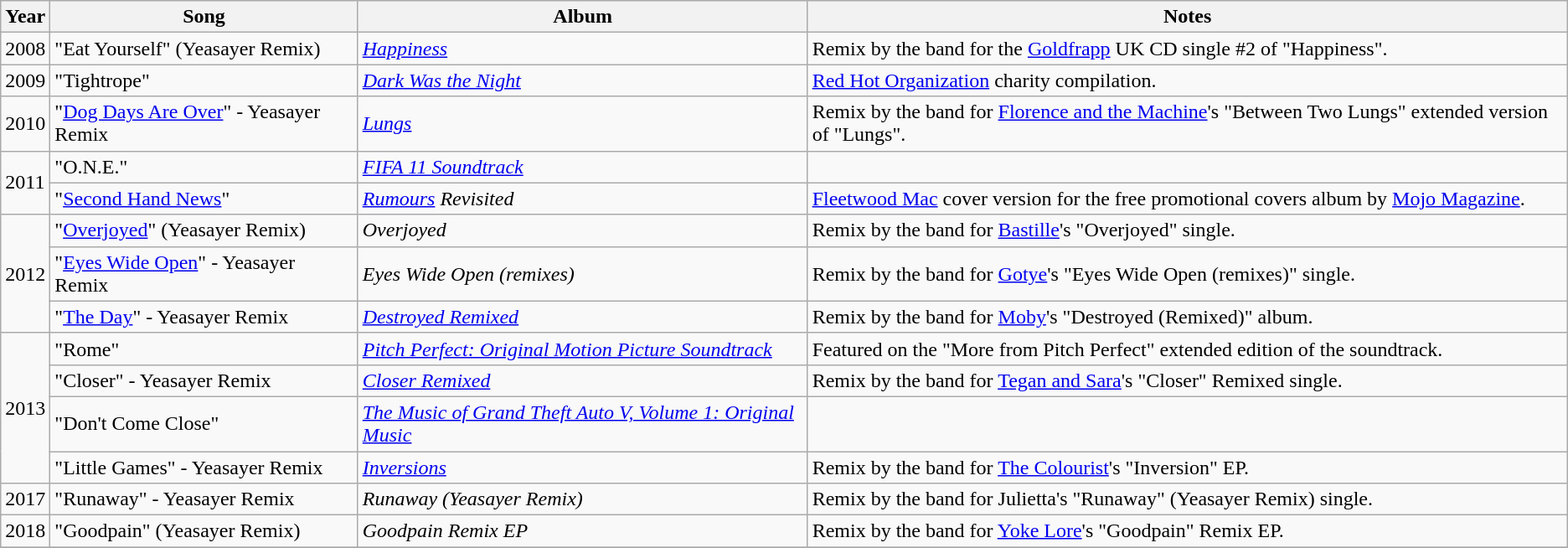<table class="wikitable">
<tr>
<th>Year</th>
<th style="text-align:center;">Song</th>
<th>Album</th>
<th>Notes</th>
</tr>
<tr>
<td rowspan="1">2008</td>
<td>"Eat Yourself" (Yeasayer Remix)</td>
<td><em><a href='#'>Happiness</a></em></td>
<td>Remix by the band for the <a href='#'>Goldfrapp</a> UK CD single #2 of "Happiness".</td>
</tr>
<tr>
<td rowspan="1">2009</td>
<td>"Tightrope"</td>
<td><em><a href='#'>Dark Was the Night</a></em></td>
<td><a href='#'>Red Hot Organization</a> charity compilation.</td>
</tr>
<tr>
<td rowspan="1">2010</td>
<td>"<a href='#'>Dog Days Are Over</a>" - Yeasayer Remix</td>
<td><em><a href='#'>Lungs</a></em></td>
<td>Remix by the band for <a href='#'>Florence and the Machine</a>'s "Between Two Lungs" extended version of "Lungs".</td>
</tr>
<tr>
<td rowspan="2">2011</td>
<td>"O.N.E."</td>
<td><em><a href='#'>FIFA 11 Soundtrack</a></em></td>
<td></td>
</tr>
<tr>
<td>"<a href='#'>Second Hand News</a>"</td>
<td><em><a href='#'>Rumours</a> Revisited</em></td>
<td><a href='#'>Fleetwood Mac</a> cover version for the free promotional covers album by <a href='#'>Mojo Magazine</a>.</td>
</tr>
<tr>
<td rowspan="3">2012</td>
<td>"<a href='#'>Overjoyed</a>" (Yeasayer Remix)</td>
<td><em>Overjoyed</em></td>
<td>Remix by the band for <a href='#'>Bastille</a>'s "Overjoyed" single.</td>
</tr>
<tr>
<td>"<a href='#'>Eyes Wide Open</a>" - Yeasayer Remix</td>
<td><em>Eyes Wide Open (remixes)</em></td>
<td>Remix by the band for <a href='#'>Gotye</a>'s "Eyes Wide Open (remixes)" single.</td>
</tr>
<tr>
<td>"<a href='#'>The Day</a>" - Yeasayer Remix</td>
<td><em><a href='#'>Destroyed Remixed</a></em></td>
<td>Remix by the band for <a href='#'>Moby</a>'s "Destroyed (Remixed)" album.</td>
</tr>
<tr>
<td rowspan="4">2013</td>
<td>"Rome"</td>
<td><em><a href='#'>Pitch Perfect: Original Motion Picture Soundtrack</a></em></td>
<td>Featured on the "More from Pitch Perfect" extended edition of the soundtrack.</td>
</tr>
<tr>
<td>"Closer" - Yeasayer Remix</td>
<td><em><a href='#'>Closer Remixed</a></em></td>
<td>Remix by the band for <a href='#'>Tegan and Sara</a>'s "Closer" Remixed single.</td>
</tr>
<tr>
<td>"Don't Come Close"</td>
<td><em><a href='#'>The Music of Grand Theft Auto V, Volume 1: Original Music</a></em></td>
<td></td>
</tr>
<tr>
<td>"Little Games" - Yeasayer Remix</td>
<td><em><a href='#'>Inversions</a></em></td>
<td>Remix by the band for <a href='#'>The Colourist</a>'s "Inversion" EP.</td>
</tr>
<tr>
<td rowspan="1">2017</td>
<td>"Runaway" - Yeasayer Remix</td>
<td><em>Runaway (Yeasayer Remix)</em></td>
<td>Remix by the band for Julietta's "Runaway" (Yeasayer Remix) single.</td>
</tr>
<tr>
<td rowspan="1">2018</td>
<td>"Goodpain" (Yeasayer Remix)</td>
<td><em>Goodpain Remix EP</em></td>
<td>Remix by the band for <a href='#'>Yoke Lore</a>'s "Goodpain" Remix EP.</td>
</tr>
<tr>
</tr>
</table>
